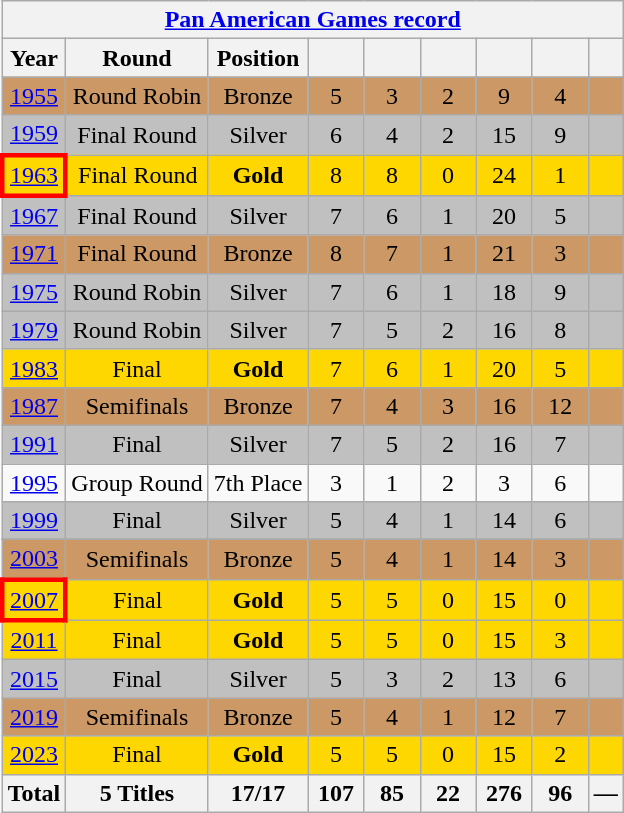<table class="wikitable" style="text-align: center;">
<tr>
<th colspan=9><a href='#'>Pan American Games record</a></th>
</tr>
<tr>
<th>Year</th>
<th>Round</th>
<th>Position</th>
<th width=30></th>
<th width=30></th>
<th width=30></th>
<th width=30></th>
<th width=30></th>
<th></th>
</tr>
<tr bgcolor=cc9966>
<td> <a href='#'>1955</a></td>
<td>Round Robin</td>
<td>Bronze</td>
<td>5</td>
<td>3</td>
<td>2</td>
<td>9</td>
<td>4</td>
<td></td>
</tr>
<tr bgcolor=silver>
<td> <a href='#'>1959</a></td>
<td>Final Round</td>
<td>Silver</td>
<td>6</td>
<td>4</td>
<td>2</td>
<td>15</td>
<td>9</td>
<td></td>
</tr>
<tr bgcolor=gold>
<td style="border: 3px solid red"> <a href='#'>1963</a></td>
<td>Final Round</td>
<td><strong>Gold </strong></td>
<td>8</td>
<td>8</td>
<td>0</td>
<td>24</td>
<td>1</td>
<td></td>
</tr>
<tr bgcolor=silver>
<td> <a href='#'>1967</a></td>
<td>Final Round</td>
<td>Silver</td>
<td>7</td>
<td>6</td>
<td>1</td>
<td>20</td>
<td>5</td>
<td></td>
</tr>
<tr bgcolor=cc9966>
<td> <a href='#'>1971</a></td>
<td>Final Round</td>
<td>Bronze</td>
<td>8</td>
<td>7</td>
<td>1</td>
<td>21</td>
<td>3</td>
<td></td>
</tr>
<tr bgcolor=silver>
<td> <a href='#'>1975</a></td>
<td>Round Robin</td>
<td>Silver</td>
<td>7</td>
<td>6</td>
<td>1</td>
<td>18</td>
<td>9</td>
<td></td>
</tr>
<tr bgcolor=silver>
<td> <a href='#'>1979</a></td>
<td>Round Robin</td>
<td>Silver</td>
<td>7</td>
<td>5</td>
<td>2</td>
<td>16</td>
<td>8</td>
<td></td>
</tr>
<tr bgcolor=gold>
<td> <a href='#'>1983</a></td>
<td>Final</td>
<td><strong>Gold </strong></td>
<td>7</td>
<td>6</td>
<td>1</td>
<td>20</td>
<td>5</td>
<td></td>
</tr>
<tr bgcolor=cc9966>
<td> <a href='#'>1987</a></td>
<td>Semifinals</td>
<td>Bronze</td>
<td>7</td>
<td>4</td>
<td>3</td>
<td>16</td>
<td>12</td>
<td></td>
</tr>
<tr bgcolor=silver>
<td> <a href='#'>1991</a></td>
<td>Final</td>
<td>Silver</td>
<td>7</td>
<td>5</td>
<td>2</td>
<td>16</td>
<td>7</td>
<td></td>
</tr>
<tr>
<td> <a href='#'>1995</a></td>
<td>Group Round</td>
<td>7th Place</td>
<td>3</td>
<td>1</td>
<td>2</td>
<td>3</td>
<td>6</td>
<td></td>
</tr>
<tr bgcolor=silver>
<td> <a href='#'>1999</a></td>
<td>Final</td>
<td>Silver</td>
<td>5</td>
<td>4</td>
<td>1</td>
<td>14</td>
<td>6</td>
<td></td>
</tr>
<tr>
</tr>
<tr bgcolor=cc9966>
<td> <a href='#'>2003</a></td>
<td>Semifinals</td>
<td>Bronze</td>
<td>5</td>
<td>4</td>
<td>1</td>
<td>14</td>
<td>3</td>
<td></td>
</tr>
<tr bgcolor=gold>
<td style="border: 3px solid red"> <a href='#'>2007</a></td>
<td>Final</td>
<td><strong>Gold </strong></td>
<td>5</td>
<td>5</td>
<td>0</td>
<td>15</td>
<td>0</td>
<td></td>
</tr>
<tr bgcolor=gold>
<td> <a href='#'>2011</a></td>
<td>Final</td>
<td><strong>Gold </strong></td>
<td>5</td>
<td>5</td>
<td>0</td>
<td>15</td>
<td>3</td>
<td></td>
</tr>
<tr bgcolor=silver>
<td> <a href='#'>2015</a></td>
<td>Final</td>
<td>Silver</td>
<td>5</td>
<td>3</td>
<td>2</td>
<td>13</td>
<td>6</td>
<td></td>
</tr>
<tr bgcolor=cc9966>
<td> <a href='#'>2019</a></td>
<td>Semifinals</td>
<td>Bronze</td>
<td>5</td>
<td>4</td>
<td>1</td>
<td>12</td>
<td>7</td>
<td></td>
</tr>
<tr bgcolor=gold>
<td> <a href='#'>2023</a></td>
<td>Final</td>
<td><strong>Gold </strong></td>
<td>5</td>
<td>5</td>
<td>0</td>
<td>15</td>
<td>2</td>
<td></td>
</tr>
<tr>
<th>Total</th>
<th>5 Titles</th>
<th>17/17</th>
<th>107</th>
<th>85</th>
<th>22</th>
<th>276</th>
<th>96</th>
<th>—</th>
</tr>
</table>
